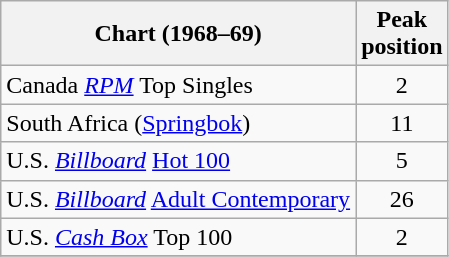<table class="wikitable sortable">
<tr>
<th>Chart (1968–69)</th>
<th>Peak<br>position</th>
</tr>
<tr>
<td>Canada <em><a href='#'>RPM</a></em> Top Singles</td>
<td style="text-align:center;">2</td>
</tr>
<tr>
<td>South Africa (<a href='#'>Springbok</a>)</td>
<td align="center">11</td>
</tr>
<tr>
<td>U.S. <em><a href='#'>Billboard</a></em> <a href='#'>Hot 100</a></td>
<td style="text-align:center;">5</td>
</tr>
<tr>
<td>U.S. <em><a href='#'>Billboard</a></em> <a href='#'>Adult Contemporary</a></td>
<td style="text-align:center;">26</td>
</tr>
<tr>
<td>U.S. <a href='#'><em>Cash Box</em></a> Top 100</td>
<td align="center">2</td>
</tr>
<tr>
</tr>
</table>
